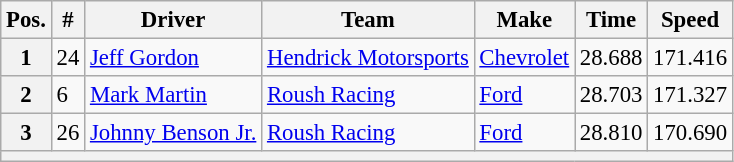<table class="wikitable" style="font-size:95%">
<tr>
<th>Pos.</th>
<th>#</th>
<th>Driver</th>
<th>Team</th>
<th>Make</th>
<th>Time</th>
<th>Speed</th>
</tr>
<tr>
<th>1</th>
<td>24</td>
<td><a href='#'>Jeff Gordon</a></td>
<td><a href='#'>Hendrick Motorsports</a></td>
<td><a href='#'>Chevrolet</a></td>
<td>28.688</td>
<td>171.416</td>
</tr>
<tr>
<th>2</th>
<td>6</td>
<td><a href='#'>Mark Martin</a></td>
<td><a href='#'>Roush Racing</a></td>
<td><a href='#'>Ford</a></td>
<td>28.703</td>
<td>171.327</td>
</tr>
<tr>
<th>3</th>
<td>26</td>
<td><a href='#'>Johnny Benson Jr.</a></td>
<td><a href='#'>Roush Racing</a></td>
<td><a href='#'>Ford</a></td>
<td>28.810</td>
<td>170.690</td>
</tr>
<tr>
<th colspan="7"></th>
</tr>
</table>
